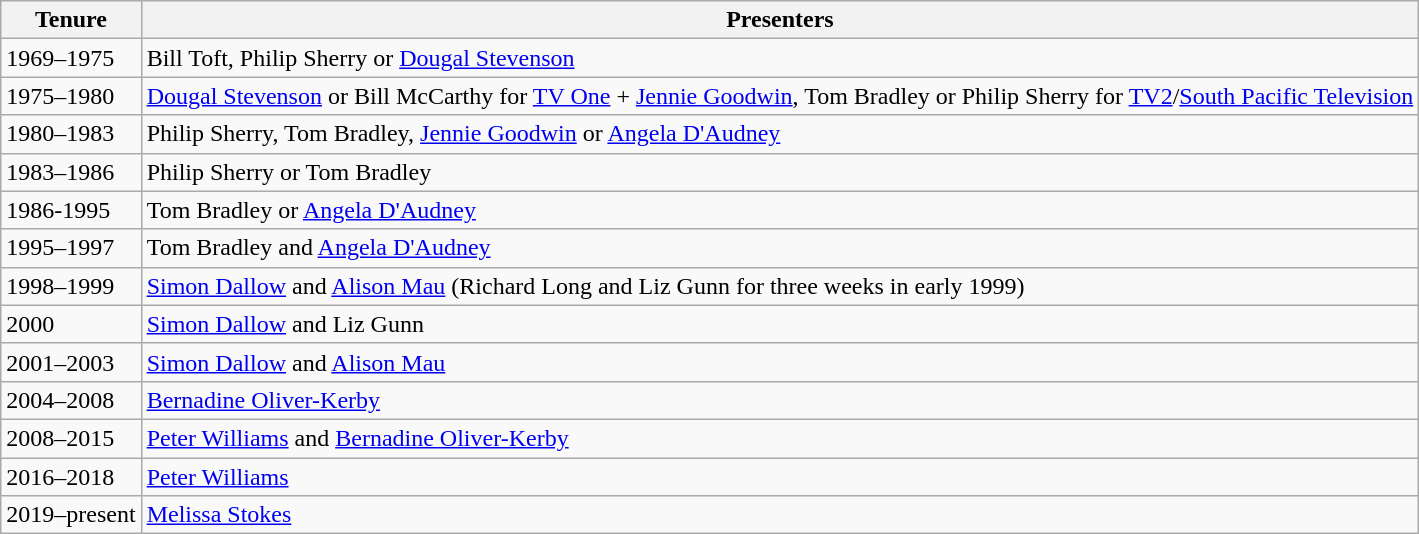<table class=wikitable>
<tr>
<th>Tenure</th>
<th>Presenters</th>
</tr>
<tr>
<td>1969–1975</td>
<td>Bill Toft, Philip Sherry or <a href='#'>Dougal Stevenson</a></td>
</tr>
<tr>
<td>1975–1980</td>
<td><a href='#'>Dougal Stevenson</a> or Bill McCarthy for <a href='#'>TV One</a> + <a href='#'>Jennie Goodwin</a>, Tom Bradley or Philip Sherry for <a href='#'>TV2</a>/<a href='#'>South Pacific Television</a></td>
</tr>
<tr>
<td>1980–1983</td>
<td>Philip Sherry, Tom Bradley, <a href='#'>Jennie Goodwin</a> or <a href='#'>Angela D'Audney</a></td>
</tr>
<tr>
<td>1983–1986</td>
<td>Philip Sherry or Tom Bradley</td>
</tr>
<tr>
<td>1986-1995</td>
<td>Tom Bradley or <a href='#'>Angela D'Audney</a></td>
</tr>
<tr>
<td>1995–1997</td>
<td>Tom Bradley and <a href='#'>Angela D'Audney</a></td>
</tr>
<tr>
<td>1998–1999</td>
<td><a href='#'>Simon Dallow</a> and <a href='#'>Alison Mau</a> (Richard Long and Liz Gunn for three weeks in early 1999)</td>
</tr>
<tr>
<td>2000</td>
<td><a href='#'>Simon Dallow</a> and Liz Gunn</td>
</tr>
<tr>
<td>2001–2003</td>
<td><a href='#'>Simon Dallow</a> and <a href='#'>Alison Mau</a></td>
</tr>
<tr>
<td>2004–2008</td>
<td><a href='#'>Bernadine Oliver-Kerby</a></td>
</tr>
<tr>
<td>2008–2015</td>
<td><a href='#'>Peter Williams</a> and <a href='#'>Bernadine Oliver-Kerby</a></td>
</tr>
<tr>
<td>2016–2018</td>
<td><a href='#'>Peter Williams</a></td>
</tr>
<tr>
<td>2019–present</td>
<td><a href='#'>Melissa Stokes</a></td>
</tr>
</table>
